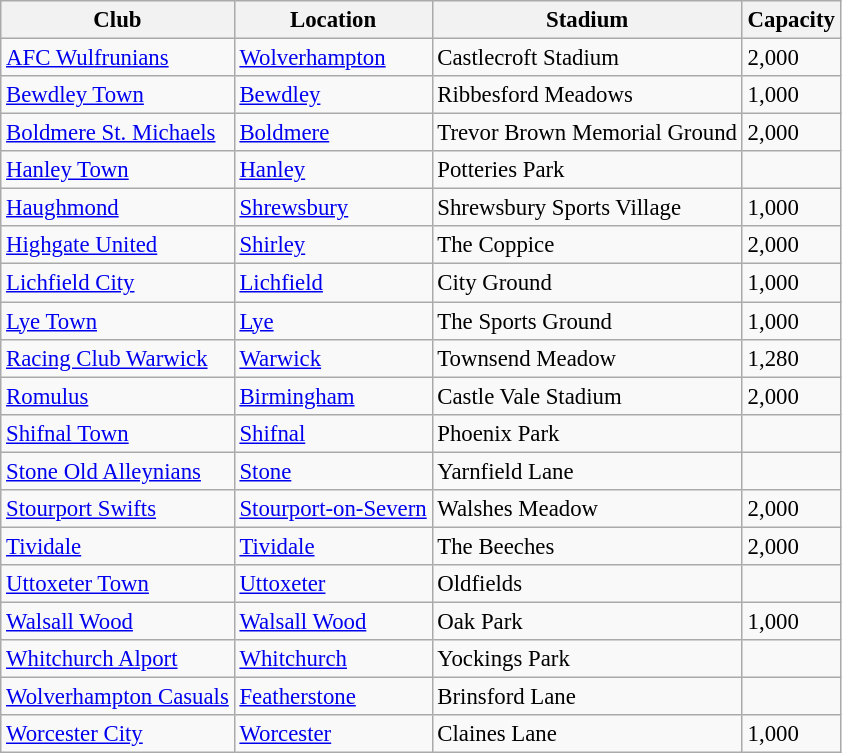<table class="wikitable sortable" style="font-size:95%">
<tr>
<th>Club</th>
<th>Location</th>
<th>Stadium</th>
<th>Capacity</th>
</tr>
<tr>
<td><a href='#'>AFC Wulfrunians</a></td>
<td><a href='#'>Wolverhampton</a></td>
<td>Castlecroft Stadium</td>
<td>2,000</td>
</tr>
<tr>
<td><a href='#'>Bewdley Town</a></td>
<td><a href='#'>Bewdley</a></td>
<td>Ribbesford Meadows</td>
<td>1,000</td>
</tr>
<tr>
<td><a href='#'>Boldmere St. Michaels</a></td>
<td><a href='#'>Boldmere</a></td>
<td>Trevor Brown Memorial Ground</td>
<td>2,000</td>
</tr>
<tr>
<td><a href='#'>Hanley Town</a></td>
<td><a href='#'>Hanley</a></td>
<td>Potteries Park</td>
<td></td>
</tr>
<tr>
<td><a href='#'>Haughmond</a></td>
<td><a href='#'>Shrewsbury</a></td>
<td>Shrewsbury Sports Village</td>
<td>1,000</td>
</tr>
<tr>
<td><a href='#'>Highgate United</a></td>
<td><a href='#'>Shirley</a></td>
<td>The Coppice</td>
<td>2,000</td>
</tr>
<tr>
<td><a href='#'>Lichfield City</a></td>
<td><a href='#'>Lichfield</a></td>
<td>City Ground</td>
<td>1,000</td>
</tr>
<tr>
<td><a href='#'>Lye Town</a></td>
<td><a href='#'>Lye</a></td>
<td>The Sports Ground</td>
<td>1,000</td>
</tr>
<tr>
<td><a href='#'>Racing Club Warwick</a></td>
<td><a href='#'>Warwick</a></td>
<td>Townsend Meadow</td>
<td>1,280</td>
</tr>
<tr>
<td><a href='#'>Romulus</a></td>
<td><a href='#'>Birmingham</a> </td>
<td>Castle Vale Stadium</td>
<td>2,000</td>
</tr>
<tr>
<td><a href='#'>Shifnal Town</a></td>
<td><a href='#'>Shifnal</a></td>
<td>Phoenix Park</td>
<td></td>
</tr>
<tr>
<td><a href='#'>Stone Old Alleynians</a></td>
<td><a href='#'>Stone</a></td>
<td>Yarnfield Lane</td>
<td></td>
</tr>
<tr>
<td><a href='#'>Stourport Swifts</a></td>
<td><a href='#'>Stourport-on-Severn</a></td>
<td>Walshes Meadow</td>
<td>2,000</td>
</tr>
<tr>
<td><a href='#'>Tividale</a></td>
<td><a href='#'>Tividale</a></td>
<td>The Beeches</td>
<td>2,000</td>
</tr>
<tr>
<td><a href='#'>Uttoxeter Town</a></td>
<td><a href='#'>Uttoxeter</a></td>
<td>Oldfields</td>
<td></td>
</tr>
<tr>
<td><a href='#'>Walsall Wood</a></td>
<td><a href='#'>Walsall Wood</a></td>
<td>Oak Park</td>
<td>1,000</td>
</tr>
<tr>
<td><a href='#'>Whitchurch Alport</a></td>
<td><a href='#'>Whitchurch</a></td>
<td>Yockings Park</td>
<td></td>
</tr>
<tr>
<td><a href='#'>Wolverhampton Casuals</a></td>
<td><a href='#'>Featherstone</a></td>
<td>Brinsford Lane</td>
<td></td>
</tr>
<tr>
<td><a href='#'>Worcester City</a></td>
<td><a href='#'>Worcester</a></td>
<td>Claines Lane</td>
<td>1,000</td>
</tr>
</table>
